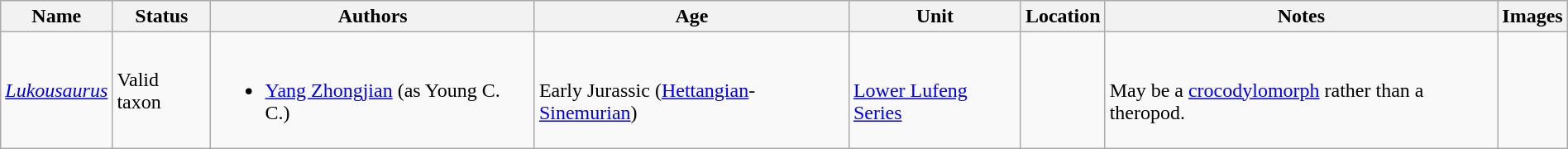<table class="wikitable sortable" align="center" width="100%">
<tr>
<th>Name</th>
<th>Status</th>
<th colspan="2">Authors</th>
<th>Age</th>
<th>Unit</th>
<th>Location</th>
<th class="unsortable">Notes</th>
<th class="unsortable">Images</th>
</tr>
<tr>
<td><em><a href='#'>Lukousaurus</a></em></td>
<td>Valid taxon</td>
<td style="border-right:0px" valign="top"><br><ul><li><a href='#'>Yang Zhongjian</a> (as Young C. C.)</li></ul></td>
<td style="border-left:0px" valign="top"></td>
<td><br>Early Jurassic (<a href='#'>Hettangian</a>-<a href='#'>Sinemurian</a>)</td>
<td><br><a href='#'>Lower Lufeng Series</a></td>
<td><br></td>
<td><br>May be a <a href='#'>crocodylomorph</a> rather than a theropod.</td>
</tr>
</table>
